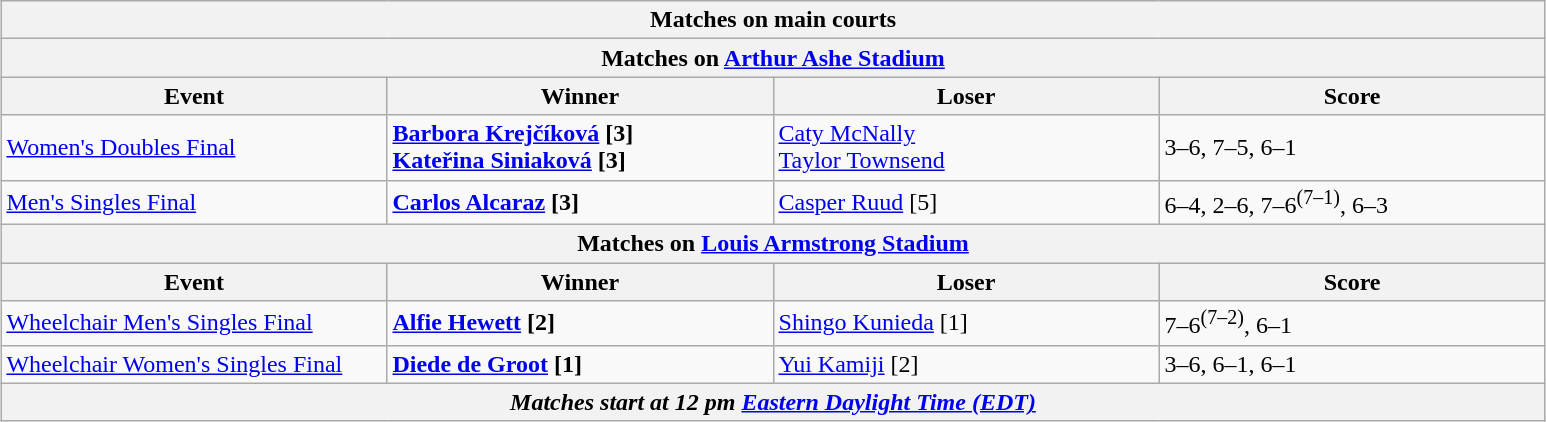<table class="wikitable" style="margin:auto;">
<tr>
<th colspan="4" style="white-space:nowrap;">Matches on main courts</th>
</tr>
<tr>
<th colspan="4"><strong>Matches on <a href='#'>Arthur Ashe Stadium</a></strong></th>
</tr>
<tr>
<th width="250">Event</th>
<th width="250">Winner</th>
<th width="250">Loser</th>
<th width="250">Score</th>
</tr>
<tr>
<td><a href='#'>Women's Doubles Final</a></td>
<td><strong> <a href='#'>Barbora Krejčíková</a> [3] <br>  <a href='#'>Kateřina Siniaková</a> [3]</strong></td>
<td> <a href='#'>Caty McNally</a> <br>  <a href='#'>Taylor Townsend</a></td>
<td>3–6, 7–5, 6–1</td>
</tr>
<tr>
<td><a href='#'>Men's Singles Final</a></td>
<td><strong> <a href='#'>Carlos Alcaraz</a> [3]</strong></td>
<td> <a href='#'>Casper Ruud</a> [5]</td>
<td>6–4, 2–6, 7–6<sup>(7–1)</sup>, 6–3</td>
</tr>
<tr>
<th colspan="4"><strong>Matches on <a href='#'>Louis Armstrong Stadium</a></strong></th>
</tr>
<tr>
<th width="250">Event</th>
<th width="250">Winner</th>
<th width="250">Loser</th>
<th width="250">Score</th>
</tr>
<tr>
<td><a href='#'>Wheelchair Men's Singles Final</a></td>
<td><strong> <a href='#'>Alfie Hewett</a> [2]</strong></td>
<td> <a href='#'>Shingo Kunieda</a> [1]</td>
<td>7–6<sup>(7–2)</sup>, 6–1</td>
</tr>
<tr>
<td><a href='#'>Wheelchair Women's Singles Final</a></td>
<td><strong> <a href='#'>Diede de Groot</a> [1]</strong></td>
<td> <a href='#'>Yui Kamiji</a> [2]</td>
<td>3–6, 6–1, 6–1</td>
</tr>
<tr>
<th colspan="4"><em>Matches start at 12 pm <a href='#'>Eastern Daylight Time (EDT)</a></em></th>
</tr>
</table>
